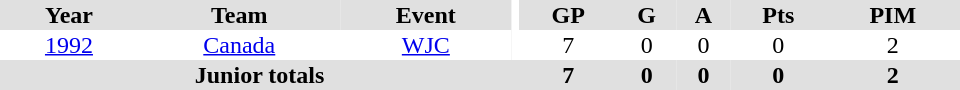<table border="0" cellpadding="1" cellspacing="0" ID="Table3" style="text-align:center; width:40em">
<tr bgcolor="#e0e0e0">
<th>Year</th>
<th>Team</th>
<th>Event</th>
<th rowspan="102" bgcolor="#ffffff"></th>
<th>GP</th>
<th>G</th>
<th>A</th>
<th>Pts</th>
<th>PIM</th>
</tr>
<tr>
<td><a href='#'>1992</a></td>
<td><a href='#'>Canada</a></td>
<td><a href='#'>WJC</a></td>
<td>7</td>
<td>0</td>
<td>0</td>
<td>0</td>
<td>2</td>
</tr>
<tr bgcolor="#e0e0e0">
<th colspan="4">Junior totals</th>
<th>7</th>
<th>0</th>
<th>0</th>
<th>0</th>
<th>2</th>
</tr>
</table>
